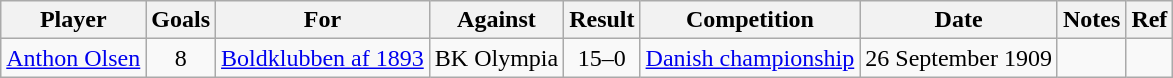<table class="wikitable" style="text-align:center;">
<tr>
<th>Player</th>
<th>Goals</th>
<th>For</th>
<th>Against</th>
<th>Result</th>
<th>Competition</th>
<th>Date</th>
<th>Notes</th>
<th>Ref</th>
</tr>
<tr>
<td align="left"><a href='#'>Anthon Olsen</a></td>
<td>8</td>
<td><a href='#'>Boldklubben af 1893</a></td>
<td>BK Olympia</td>
<td>15–0</td>
<td><a href='#'>Danish championship</a></td>
<td>26 September 1909</td>
<td></td>
<td></td>
</tr>
</table>
